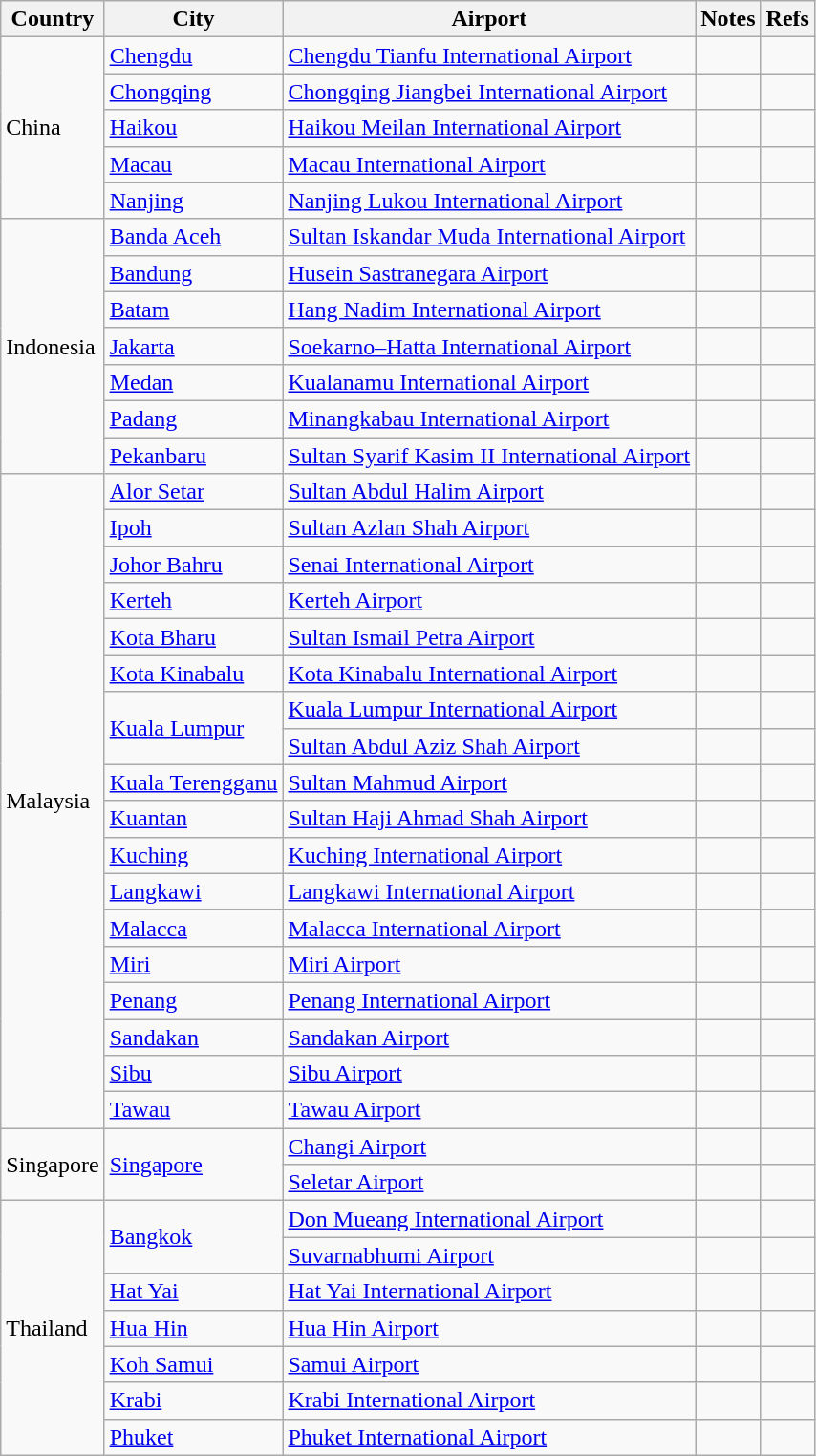<table class="sortable wikitable">
<tr>
<th>Country</th>
<th>City</th>
<th>Airport</th>
<th>Notes</th>
<th class="unsortable">Refs</th>
</tr>
<tr>
<td rowspan="5">China</td>
<td><a href='#'>Chengdu</a></td>
<td><a href='#'>Chengdu Tianfu International Airport</a></td>
<td></td>
<td align=center></td>
</tr>
<tr>
<td><a href='#'>Chongqing</a></td>
<td><a href='#'>Chongqing Jiangbei International Airport</a></td>
<td></td>
<td align=center></td>
</tr>
<tr>
<td><a href='#'>Haikou</a></td>
<td><a href='#'>Haikou Meilan International Airport</a></td>
<td></td>
<td align=center></td>
</tr>
<tr>
<td><a href='#'>Macau</a></td>
<td><a href='#'>Macau International Airport</a></td>
<td></td>
<td align=center></td>
</tr>
<tr>
<td><a href='#'>Nanjing</a></td>
<td><a href='#'>Nanjing Lukou International Airport</a></td>
<td></td>
<td align=center></td>
</tr>
<tr>
<td rowspan="7">Indonesia</td>
<td><a href='#'>Banda Aceh</a></td>
<td><a href='#'>Sultan Iskandar Muda International Airport</a></td>
<td align=center></td>
<td align=center></td>
</tr>
<tr>
<td><a href='#'>Bandung</a></td>
<td><a href='#'>Husein Sastranegara Airport</a></td>
<td></td>
<td align=center></td>
</tr>
<tr>
<td><a href='#'>Batam</a></td>
<td><a href='#'>Hang Nadim International Airport</a></td>
<td></td>
<td align=center></td>
</tr>
<tr>
<td><a href='#'>Jakarta</a></td>
<td><a href='#'>Soekarno–Hatta International Airport</a></td>
<td></td>
<td align=center></td>
</tr>
<tr>
<td><a href='#'>Medan</a></td>
<td><a href='#'>Kualanamu International Airport</a></td>
<td></td>
<td align=center></td>
</tr>
<tr>
<td><a href='#'>Padang</a></td>
<td><a href='#'>Minangkabau International Airport</a></td>
<td></td>
<td align=center></td>
</tr>
<tr>
<td><a href='#'>Pekanbaru</a></td>
<td><a href='#'>Sultan Syarif Kasim II International Airport</a></td>
<td></td>
<td align=center></td>
</tr>
<tr>
<td rowspan="18">Malaysia</td>
<td><a href='#'>Alor Setar</a></td>
<td><a href='#'>Sultan Abdul Halim Airport</a></td>
<td align=center></td>
<td align=center></td>
</tr>
<tr>
<td><a href='#'>Ipoh</a></td>
<td><a href='#'>Sultan Azlan Shah Airport</a></td>
<td></td>
<td align=center></td>
</tr>
<tr>
<td><a href='#'>Johor Bahru</a></td>
<td><a href='#'>Senai International Airport</a></td>
<td align=center></td>
<td align=center></td>
</tr>
<tr>
<td><a href='#'>Kerteh</a></td>
<td><a href='#'>Kerteh Airport</a></td>
<td></td>
<td align=center></td>
</tr>
<tr>
<td><a href='#'>Kota Bharu</a></td>
<td><a href='#'>Sultan Ismail Petra Airport</a></td>
<td align=center></td>
<td align=center></td>
</tr>
<tr>
<td><a href='#'>Kota Kinabalu</a></td>
<td><a href='#'>Kota Kinabalu International Airport</a></td>
<td></td>
<td align=center></td>
</tr>
<tr>
<td rowspan="2"><a href='#'>Kuala Lumpur</a></td>
<td><a href='#'>Kuala Lumpur International Airport</a></td>
<td align=center></td>
<td align=center></td>
</tr>
<tr>
<td><a href='#'>Sultan Abdul Aziz Shah Airport</a></td>
<td></td>
<td align=center></td>
</tr>
<tr>
<td><a href='#'>Kuala Terengganu</a></td>
<td><a href='#'>Sultan Mahmud Airport</a></td>
<td align=center></td>
<td align=center></td>
</tr>
<tr>
<td><a href='#'>Kuantan</a></td>
<td><a href='#'>Sultan Haji Ahmad Shah Airport</a></td>
<td></td>
<td align=center></td>
</tr>
<tr>
<td><a href='#'>Kuching</a></td>
<td><a href='#'>Kuching International Airport</a></td>
<td></td>
<td align=center></td>
</tr>
<tr>
<td><a href='#'>Langkawi</a></td>
<td><a href='#'>Langkawi International Airport</a></td>
<td align=center></td>
<td align=center></td>
</tr>
<tr>
<td><a href='#'>Malacca</a></td>
<td><a href='#'>Malacca International Airport</a></td>
<td></td>
<td align=center></td>
</tr>
<tr>
<td><a href='#'>Miri</a></td>
<td><a href='#'>Miri Airport</a></td>
<td align=center></td>
<td align=center></td>
</tr>
<tr>
<td><a href='#'>Penang</a></td>
<td><a href='#'>Penang International Airport</a></td>
<td></td>
<td align=center></td>
</tr>
<tr>
<td><a href='#'>Sandakan</a></td>
<td><a href='#'>Sandakan Airport</a></td>
<td align=center></td>
<td align=center></td>
</tr>
<tr>
<td><a href='#'>Sibu</a></td>
<td><a href='#'>Sibu Airport</a></td>
<td></td>
<td align=center></td>
</tr>
<tr>
<td><a href='#'>Tawau</a></td>
<td><a href='#'>Tawau Airport</a></td>
<td align=center></td>
<td align=center></td>
</tr>
<tr>
<td rowspan="2">Singapore</td>
<td rowspan="2"><a href='#'>Singapore</a></td>
<td><a href='#'>Changi Airport</a></td>
<td></td>
<td align=center></td>
</tr>
<tr>
<td><a href='#'>Seletar Airport</a></td>
<td align=center></td>
<td align=center></td>
</tr>
<tr>
<td rowspan="7">Thailand</td>
<td rowspan="2"><a href='#'>Bangkok</a></td>
<td><a href='#'>Don Mueang International Airport</a></td>
<td></td>
<td align=center></td>
</tr>
<tr>
<td><a href='#'>Suvarnabhumi Airport</a></td>
<td align=center></td>
<td align=center></td>
</tr>
<tr>
<td><a href='#'>Hat Yai</a></td>
<td><a href='#'>Hat Yai International Airport</a></td>
<td></td>
<td align=center></td>
</tr>
<tr>
<td><a href='#'>Hua Hin</a></td>
<td><a href='#'>Hua Hin Airport</a></td>
<td></td>
<td align=center></td>
</tr>
<tr>
<td><a href='#'>Koh Samui</a></td>
<td><a href='#'>Samui Airport</a></td>
<td></td>
<td align=center></td>
</tr>
<tr>
<td><a href='#'>Krabi</a></td>
<td><a href='#'>Krabi International Airport</a></td>
<td></td>
<td align=center></td>
</tr>
<tr>
<td><a href='#'>Phuket</a></td>
<td><a href='#'>Phuket International Airport</a></td>
<td align=center></td>
<td align=center></td>
</tr>
</table>
